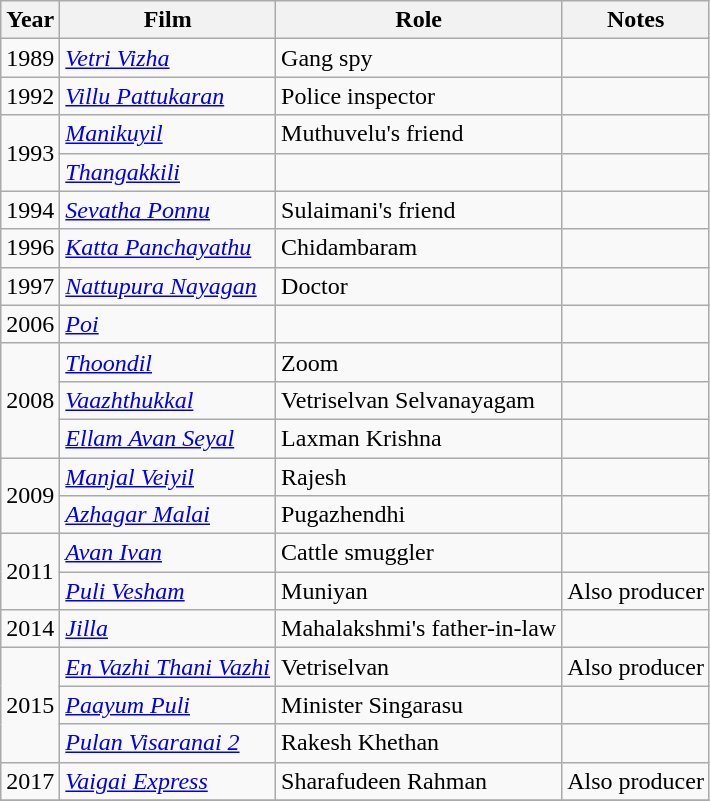<table class="wikitable sortable">
<tr>
<th>Year</th>
<th>Film</th>
<th>Role</th>
<th>Notes</th>
</tr>
<tr>
<td>1989</td>
<td><em><a href='#'>Vetri Vizha</a></em></td>
<td>Gang spy</td>
<td></td>
</tr>
<tr>
<td>1992</td>
<td><em><a href='#'>Villu Pattukaran</a></em></td>
<td>Police inspector</td>
<td></td>
</tr>
<tr>
<td rowspan=2>1993</td>
<td><em><a href='#'>Manikuyil</a></em></td>
<td>Muthuvelu's friend</td>
<td></td>
</tr>
<tr>
<td><em><a href='#'>Thangakkili</a></em></td>
<td></td>
<td></td>
</tr>
<tr>
<td>1994</td>
<td><em><a href='#'>Sevatha Ponnu</a></em></td>
<td>Sulaimani's friend</td>
<td></td>
</tr>
<tr>
<td>1996</td>
<td><em><a href='#'>Katta Panchayathu</a></em></td>
<td>Chidambaram</td>
<td></td>
</tr>
<tr>
<td>1997</td>
<td><em><a href='#'>Nattupura Nayagan</a></em></td>
<td>Doctor</td>
<td></td>
</tr>
<tr>
<td>2006</td>
<td><em><a href='#'>Poi</a></em></td>
<td></td>
<td></td>
</tr>
<tr>
<td rowspan="3">2008</td>
<td><em><a href='#'>Thoondil</a></em></td>
<td>Zoom</td>
<td></td>
</tr>
<tr>
<td><em><a href='#'>Vaazhthukkal</a></em></td>
<td>Vetriselvan Selvanayagam</td>
<td></td>
</tr>
<tr>
<td><em><a href='#'>Ellam Avan Seyal</a></em></td>
<td>Laxman Krishna</td>
<td></td>
</tr>
<tr>
<td rowspan="2">2009</td>
<td><em><a href='#'>Manjal Veiyil</a></em></td>
<td>Rajesh</td>
<td></td>
</tr>
<tr>
<td><em><a href='#'>Azhagar Malai</a></em></td>
<td>Pugazhendhi</td>
<td></td>
</tr>
<tr>
<td rowspan="2">2011</td>
<td><em><a href='#'>Avan Ivan</a></em></td>
<td>Cattle smuggler</td>
<td></td>
</tr>
<tr>
<td><em><a href='#'>Puli Vesham</a></em></td>
<td>Muniyan</td>
<td>Also producer</td>
</tr>
<tr>
<td>2014</td>
<td><em><a href='#'>Jilla</a></em></td>
<td>Mahalakshmi's father-in-law</td>
<td></td>
</tr>
<tr>
<td rowspan="3">2015</td>
<td><em><a href='#'>En Vazhi Thani Vazhi</a></em></td>
<td>Vetriselvan</td>
<td>Also producer</td>
</tr>
<tr>
<td><em><a href='#'>Paayum Puli</a></em></td>
<td>Minister Singarasu</td>
<td></td>
</tr>
<tr>
<td><em><a href='#'>Pulan Visaranai 2</a></em></td>
<td>Rakesh Khethan</td>
<td></td>
</tr>
<tr>
<td>2017</td>
<td><em><a href='#'>Vaigai Express</a></em></td>
<td>Sharafudeen Rahman</td>
<td>Also producer</td>
</tr>
<tr>
</tr>
</table>
